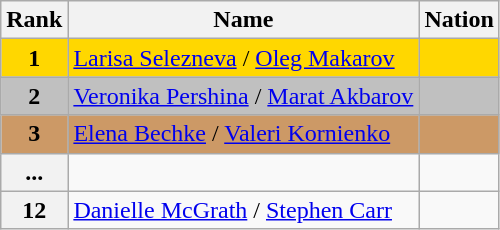<table class="wikitable">
<tr>
<th>Rank</th>
<th>Name</th>
<th>Nation</th>
</tr>
<tr bgcolor="gold">
<td align="center"><strong>1</strong></td>
<td><a href='#'>Larisa Selezneva</a> / <a href='#'>Oleg Makarov</a></td>
<td></td>
</tr>
<tr bgcolor="silver">
<td align="center"><strong>2</strong></td>
<td><a href='#'>Veronika Pershina</a> / <a href='#'>Marat Akbarov</a></td>
<td></td>
</tr>
<tr bgcolor="cc9966">
<td align="center"><strong>3</strong></td>
<td><a href='#'>Elena Bechke</a> / <a href='#'>Valeri Kornienko</a></td>
<td></td>
</tr>
<tr>
<th>...</th>
<td></td>
<td></td>
</tr>
<tr>
<th>12</th>
<td><a href='#'>Danielle McGrath</a> / <a href='#'>Stephen Carr</a></td>
<td></td>
</tr>
</table>
